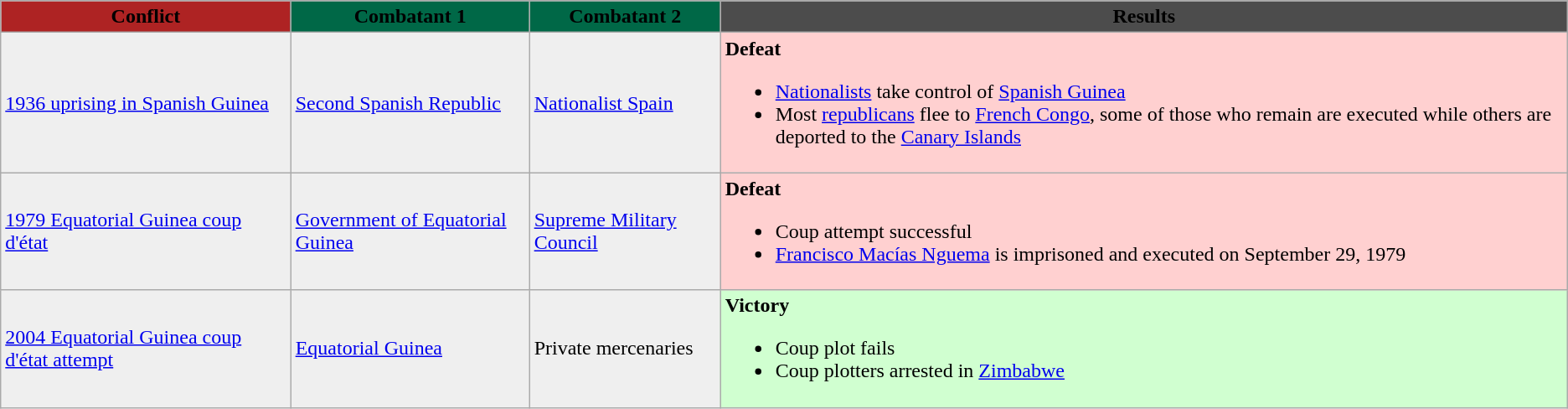<table class="wikitable">
<tr>
<th style="background:#AE2323" rowspan= width=25%><span>Conflict</span></th>
<th style="background:#006847" rowspan= width=25%><span>Combatant 1</span></th>
<th style="background:#006847" rowspan= width=25%><span>Combatant 2</span></th>
<th style="background:#4c4c4c" rowspan= width=25%><span>Results</span></th>
</tr>
<tr>
<td style="background:#efefef"><a href='#'>1936 uprising in Spanish Guinea</a></td>
<td style="background:#efefef"> <a href='#'>Second Spanish Republic</a></td>
<td style="background:#efefef"> <a href='#'>Nationalist Spain</a></td>
<td style="background:#FFD0D0"><strong>Defeat</strong><br><ul><li><a href='#'>Nationalists</a> take control of <a href='#'>Spanish Guinea</a></li><li>Most <a href='#'>republicans</a> flee to <a href='#'>French Congo</a>, some of those who remain are executed while others are deported to the <a href='#'>Canary Islands</a></li></ul></td>
</tr>
<tr>
<td style="background:#efefef"><a href='#'>1979 Equatorial Guinea coup d'état</a></td>
<td style="background:#efefef"> <a href='#'>Government of Equatorial Guinea</a></td>
<td style="background:#efefef"><a href='#'>Supreme Military Council</a></td>
<td style="background:#FFD0D0"><strong>Defeat</strong><br><ul><li>Coup attempt successful</li><li><a href='#'>Francisco Macías Nguema</a> is imprisoned and executed on September 29, 1979</li></ul></td>
</tr>
<tr>
<td style="background:#efefef"><a href='#'>2004 Equatorial Guinea coup d'état attempt</a></td>
<td style="background:#efefef"> <a href='#'>Equatorial Guinea</a></td>
<td style="background:#efefef">Private mercenaries</td>
<td style="background:#D0FFD0"><strong>Victory</strong><br><ul><li>Coup plot fails</li><li>Coup plotters arrested in <a href='#'>Zimbabwe</a></li></ul></td>
</tr>
</table>
